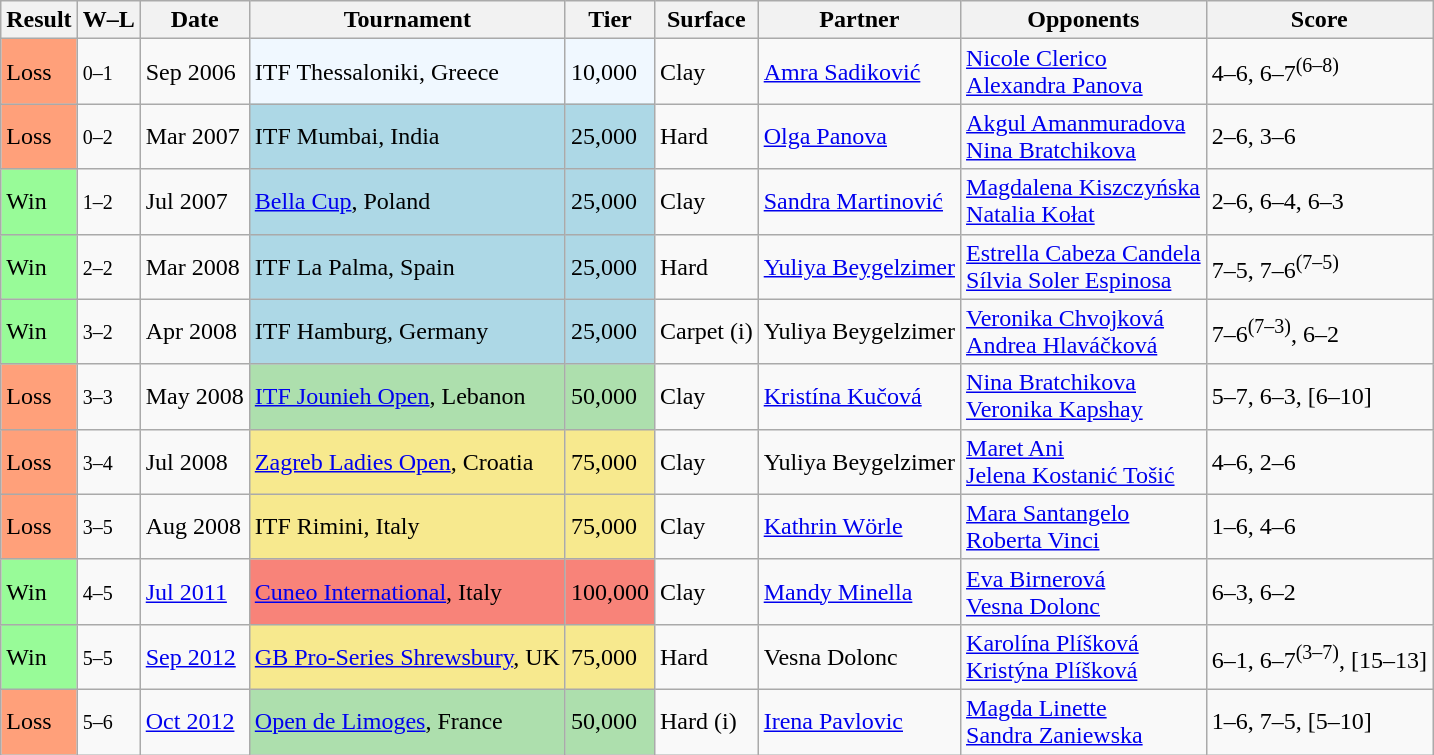<table class="sortable wikitable">
<tr>
<th>Result</th>
<th class="unsortable">W–L</th>
<th>Date</th>
<th>Tournament</th>
<th>Tier</th>
<th>Surface</th>
<th>Partner</th>
<th>Opponents</th>
<th class="unsortable">Score</th>
</tr>
<tr>
<td bgcolor=FFA07A>Loss</td>
<td><small>0–1</small></td>
<td>Sep 2006</td>
<td style="background:#f0f8ff;">ITF Thessaloniki, Greece</td>
<td style="background:#f0f8ff;">10,000</td>
<td>Clay</td>
<td> <a href='#'>Amra Sadiković</a></td>
<td> <a href='#'>Nicole Clerico</a> <br>  <a href='#'>Alexandra Panova</a></td>
<td>4–6, 6–7<sup>(6–8)</sup></td>
</tr>
<tr>
<td bgcolor=FFA07A>Loss</td>
<td><small>0–2</small></td>
<td>Mar 2007</td>
<td style="background:lightblue;">ITF Mumbai, India</td>
<td style="background:lightblue;">25,000</td>
<td>Hard</td>
<td> <a href='#'>Olga Panova</a></td>
<td> <a href='#'>Akgul Amanmuradova</a> <br>  <a href='#'>Nina Bratchikova</a></td>
<td>2–6, 3–6</td>
</tr>
<tr>
<td style="background:#98fb98;">Win</td>
<td><small>1–2</small></td>
<td>Jul 2007</td>
<td style="background:lightblue;"><a href='#'>Bella Cup</a>, Poland</td>
<td style="background:lightblue;">25,000</td>
<td>Clay</td>
<td> <a href='#'>Sandra Martinović</a></td>
<td> <a href='#'>Magdalena Kiszczyńska</a> <br>  <a href='#'>Natalia Kołat</a></td>
<td>2–6, 6–4, 6–3</td>
</tr>
<tr>
<td style="background:#98fb98;">Win</td>
<td><small>2–2</small></td>
<td>Mar 2008</td>
<td style="background:lightblue;">ITF La Palma, Spain</td>
<td style="background:lightblue;">25,000</td>
<td>Hard</td>
<td> <a href='#'>Yuliya Beygelzimer</a></td>
<td> <a href='#'>Estrella Cabeza Candela</a> <br>  <a href='#'>Sílvia Soler Espinosa</a></td>
<td>7–5, 7–6<sup>(7–5)</sup></td>
</tr>
<tr>
<td style="background:#98fb98;">Win</td>
<td><small>3–2</small></td>
<td>Apr 2008</td>
<td style="background:lightblue;">ITF Hamburg, Germany</td>
<td style="background:lightblue;">25,000</td>
<td>Carpet (i)</td>
<td> Yuliya Beygelzimer</td>
<td> <a href='#'>Veronika Chvojková</a> <br>  <a href='#'>Andrea Hlaváčková</a></td>
<td>7–6<sup>(7–3)</sup>, 6–2</td>
</tr>
<tr>
<td bgcolor=FFA07A>Loss</td>
<td><small>3–3</small></td>
<td>May 2008</td>
<td style="background:#addfad;"><a href='#'>ITF Jounieh Open</a>, Lebanon</td>
<td style="background:#addfad;">50,000</td>
<td>Clay</td>
<td> <a href='#'>Kristína Kučová</a></td>
<td> <a href='#'>Nina Bratchikova</a> <br>  <a href='#'>Veronika Kapshay</a></td>
<td>5–7, 6–3, [6–10]</td>
</tr>
<tr>
<td bgcolor=FFA07A>Loss</td>
<td><small>3–4</small></td>
<td>Jul 2008</td>
<td style="background:#f7e98e;"><a href='#'>Zagreb Ladies Open</a>, Croatia</td>
<td style="background:#f7e98e;">75,000</td>
<td>Clay</td>
<td> Yuliya Beygelzimer</td>
<td> <a href='#'>Maret Ani</a> <br>  <a href='#'>Jelena Kostanić Tošić</a></td>
<td>4–6, 2–6</td>
</tr>
<tr>
<td bgcolor=FFA07A>Loss</td>
<td><small>3–5</small></td>
<td>Aug 2008</td>
<td style="background:#f7e98e;">ITF Rimini, Italy</td>
<td style="background:#f7e98e;">75,000</td>
<td>Clay</td>
<td> <a href='#'>Kathrin Wörle</a></td>
<td> <a href='#'>Mara Santangelo</a> <br>  <a href='#'>Roberta Vinci</a></td>
<td>1–6, 4–6</td>
</tr>
<tr>
<td style="background:#98fb98;">Win</td>
<td><small>4–5</small></td>
<td><a href='#'>Jul 2011</a></td>
<td style="background:#f88379;"><a href='#'>Cuneo International</a>, Italy</td>
<td style="background:#f88379;">100,000</td>
<td>Clay</td>
<td> <a href='#'>Mandy Minella</a></td>
<td> <a href='#'>Eva Birnerová</a> <br>  <a href='#'>Vesna Dolonc</a></td>
<td>6–3, 6–2</td>
</tr>
<tr>
<td style="background:#98fb98;">Win</td>
<td><small>5–5</small></td>
<td><a href='#'>Sep 2012</a></td>
<td style="background:#f7e98e;"><a href='#'>GB Pro-Series Shrewsbury</a>, UK</td>
<td style="background:#f7e98e;">75,000</td>
<td>Hard</td>
<td> Vesna Dolonc</td>
<td> <a href='#'>Karolína Plíšková</a> <br>  <a href='#'>Kristýna Plíšková</a></td>
<td>6–1, 6–7<sup>(3–7)</sup>, [15–13]</td>
</tr>
<tr>
<td style="background:#ffa07a;">Loss</td>
<td><small>5–6</small></td>
<td><a href='#'>Oct 2012</a></td>
<td style="background:#addfad;"><a href='#'>Open de Limoges</a>, France</td>
<td style="background:#addfad;">50,000</td>
<td>Hard (i)</td>
<td> <a href='#'>Irena Pavlovic</a></td>
<td> <a href='#'>Magda Linette</a> <br>  <a href='#'>Sandra Zaniewska</a></td>
<td>1–6, 7–5, [5–10]</td>
</tr>
</table>
